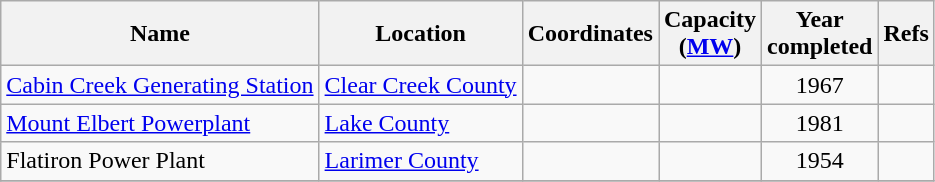<table class="wikitable sortable">
<tr>
<th>Name</th>
<th>Location</th>
<th>Coordinates</th>
<th>Capacity<br>(<a href='#'>MW</a>)</th>
<th>Year<br>completed</th>
<th>Refs</th>
</tr>
<tr>
<td><a href='#'>Cabin Creek Generating Station</a></td>
<td><a href='#'>Clear Creek County</a></td>
<td></td>
<td align="center"></td>
<td align="center">1967</td>
<td></td>
</tr>
<tr>
<td><a href='#'>Mount Elbert Powerplant</a></td>
<td><a href='#'>Lake County</a></td>
<td></td>
<td align="center"></td>
<td align="center">1981</td>
<td></td>
</tr>
<tr>
<td>Flatiron Power Plant</td>
<td><a href='#'>Larimer County</a></td>
<td></td>
<td align="center"></td>
<td align="center">1954</td>
<td></td>
</tr>
<tr>
</tr>
</table>
